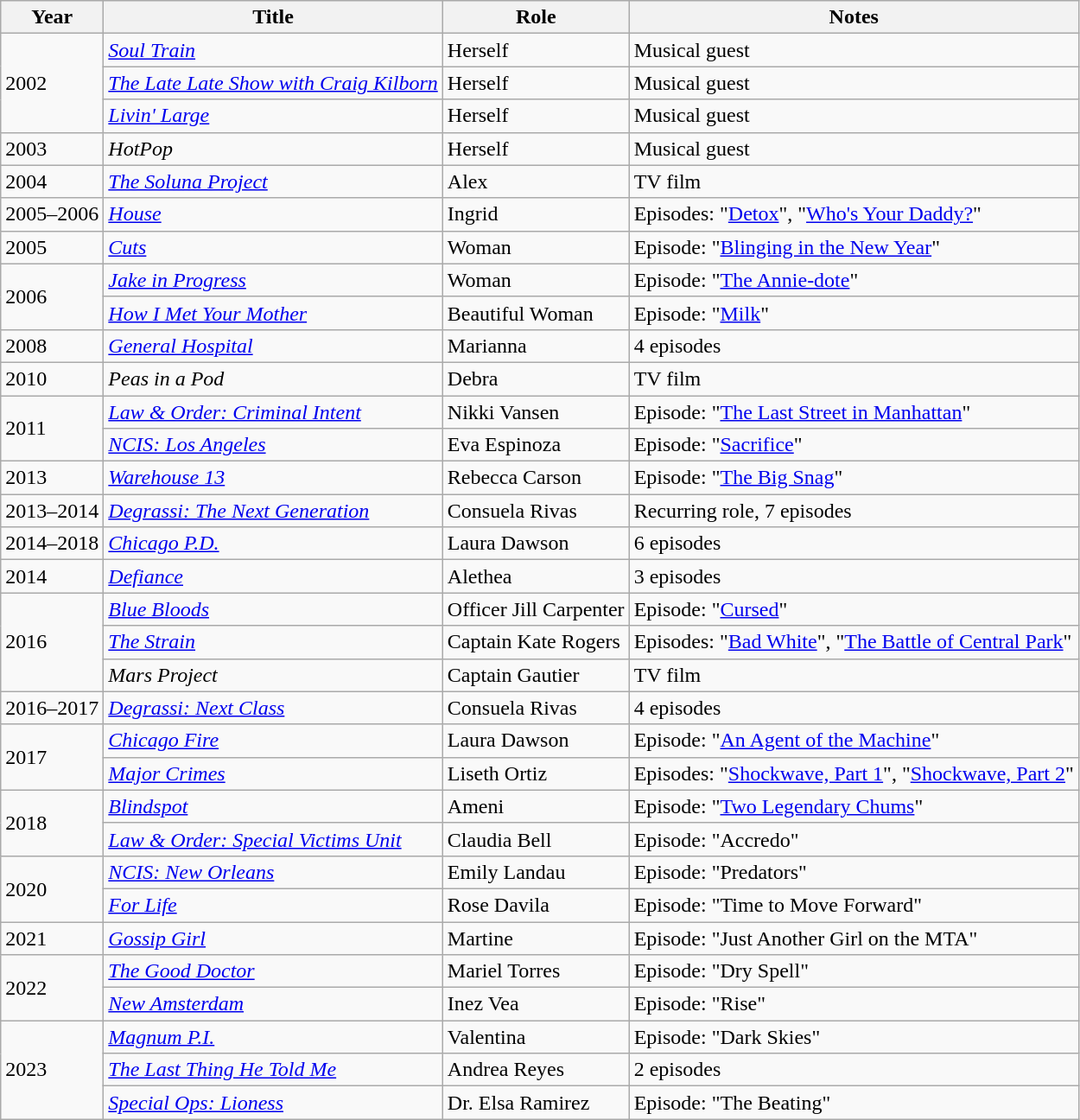<table class="wikitable sortable">
<tr>
<th>Year</th>
<th>Title</th>
<th>Role</th>
<th class="unsortable">Notes</th>
</tr>
<tr>
<td rowspan="3">2002</td>
<td><em><a href='#'>Soul Train</a></em></td>
<td>Herself</td>
<td>Musical guest</td>
</tr>
<tr>
<td data-sort-value="Late Late Show with Craig Kilborn, The"><em><a href='#'>The Late Late Show with Craig Kilborn</a></em></td>
<td>Herself</td>
<td>Musical guest</td>
</tr>
<tr>
<td><em><a href='#'>Livin' Large</a></em></td>
<td>Herself</td>
<td>Musical guest</td>
</tr>
<tr>
<td>2003</td>
<td><em>HotPop</em></td>
<td>Herself</td>
<td>Musical guest</td>
</tr>
<tr>
<td>2004</td>
<td data-sort-value="Soluna Project, The"><em><a href='#'>The Soluna Project</a></em></td>
<td>Alex</td>
<td>TV film</td>
</tr>
<tr>
<td>2005–2006</td>
<td><em><a href='#'>House</a></em></td>
<td>Ingrid</td>
<td>Episodes: "<a href='#'>Detox</a>", "<a href='#'>Who's Your Daddy?</a>"</td>
</tr>
<tr>
<td>2005</td>
<td><em><a href='#'>Cuts</a></em></td>
<td>Woman</td>
<td>Episode: "<a href='#'>Blinging in the New Year</a>"</td>
</tr>
<tr>
<td rowspan="2">2006</td>
<td><em><a href='#'>Jake in Progress</a></em></td>
<td>Woman</td>
<td>Episode: "<a href='#'>The Annie-dote</a>"</td>
</tr>
<tr>
<td><em><a href='#'>How I Met Your Mother</a></em></td>
<td>Beautiful Woman</td>
<td>Episode: "<a href='#'>Milk</a>"</td>
</tr>
<tr>
<td>2008</td>
<td><em><a href='#'>General Hospital</a></em></td>
<td>Marianna</td>
<td>4 episodes</td>
</tr>
<tr>
<td>2010</td>
<td><em>Peas in a Pod</em></td>
<td>Debra</td>
<td>TV film</td>
</tr>
<tr>
<td rowspan="2">2011</td>
<td><em><a href='#'>Law & Order: Criminal Intent</a></em></td>
<td>Nikki Vansen</td>
<td>Episode: "<a href='#'>The Last Street in Manhattan</a>"</td>
</tr>
<tr>
<td><em><a href='#'>NCIS: Los Angeles</a></em></td>
<td>Eva Espinoza</td>
<td>Episode: "<a href='#'>Sacrifice</a>"</td>
</tr>
<tr>
<td>2013</td>
<td><em><a href='#'>Warehouse 13</a></em></td>
<td>Rebecca Carson</td>
<td>Episode: "<a href='#'>The Big Snag</a>"</td>
</tr>
<tr>
<td>2013–2014</td>
<td><em><a href='#'>Degrassi: The Next Generation</a></em></td>
<td>Consuela Rivas</td>
<td>Recurring role, 7 episodes</td>
</tr>
<tr>
<td>2014–2018</td>
<td><em><a href='#'>Chicago P.D.</a></em></td>
<td>Laura Dawson</td>
<td>6 episodes</td>
</tr>
<tr>
<td>2014</td>
<td><em><a href='#'>Defiance</a></em></td>
<td>Alethea</td>
<td>3 episodes</td>
</tr>
<tr>
<td rowspan="3">2016</td>
<td><em><a href='#'>Blue Bloods</a></em></td>
<td>Officer Jill Carpenter</td>
<td>Episode: "<a href='#'>Cursed</a>"</td>
</tr>
<tr>
<td data-sort-value="Strain, The"><em><a href='#'>The Strain</a></em></td>
<td>Captain Kate Rogers</td>
<td>Episodes: "<a href='#'>Bad White</a>", "<a href='#'>The Battle of Central Park</a>"</td>
</tr>
<tr>
<td><em>Mars Project</em></td>
<td>Captain Gautier</td>
<td>TV film</td>
</tr>
<tr>
<td>2016–2017</td>
<td><em><a href='#'>Degrassi: Next Class</a></em></td>
<td>Consuela Rivas</td>
<td>4 episodes</td>
</tr>
<tr>
<td rowspan="2">2017</td>
<td><em><a href='#'>Chicago Fire</a></em></td>
<td>Laura Dawson</td>
<td>Episode: "<a href='#'>An Agent of the Machine</a>"</td>
</tr>
<tr>
<td><em><a href='#'>Major Crimes</a></em></td>
<td>Liseth Ortiz</td>
<td>Episodes: "<a href='#'>Shockwave, Part 1</a>", "<a href='#'>Shockwave, Part 2</a>"</td>
</tr>
<tr>
<td rowspan="2">2018</td>
<td><em><a href='#'>Blindspot</a></em></td>
<td>Ameni</td>
<td>Episode: "<a href='#'>Two Legendary Chums</a>"</td>
</tr>
<tr>
<td><em><a href='#'>Law & Order: Special Victims Unit</a></em></td>
<td>Claudia Bell</td>
<td>Episode: "Accredo"</td>
</tr>
<tr>
<td rowspan="2">2020</td>
<td><em><a href='#'>NCIS: New Orleans</a></em></td>
<td>Emily Landau</td>
<td>Episode: "Predators"</td>
</tr>
<tr>
<td><em><a href='#'>For Life</a></em></td>
<td>Rose Davila</td>
<td>Episode: "Time to Move Forward"</td>
</tr>
<tr>
<td>2021</td>
<td><em><a href='#'>Gossip Girl</a></em></td>
<td>Martine</td>
<td>Episode: "Just Another Girl on the MTA"</td>
</tr>
<tr>
<td rowspan="2">2022</td>
<td><em><a href='#'>The Good Doctor</a></em></td>
<td>Mariel Torres</td>
<td>Episode: "Dry Spell"</td>
</tr>
<tr>
<td><em><a href='#'>New Amsterdam</a></em></td>
<td>Inez Vea</td>
<td>Episode: "Rise"</td>
</tr>
<tr>
<td rowspan="3">2023</td>
<td><em><a href='#'>Magnum P.I.</a></em></td>
<td>Valentina</td>
<td>Episode: "Dark Skies"</td>
</tr>
<tr>
<td><em><a href='#'>The Last Thing He Told Me</a></em></td>
<td>Andrea Reyes</td>
<td>2 episodes</td>
</tr>
<tr>
<td><em><a href='#'>Special Ops: Lioness</a></em></td>
<td>Dr. Elsa Ramirez</td>
<td>Episode: "The Beating"</td>
</tr>
</table>
